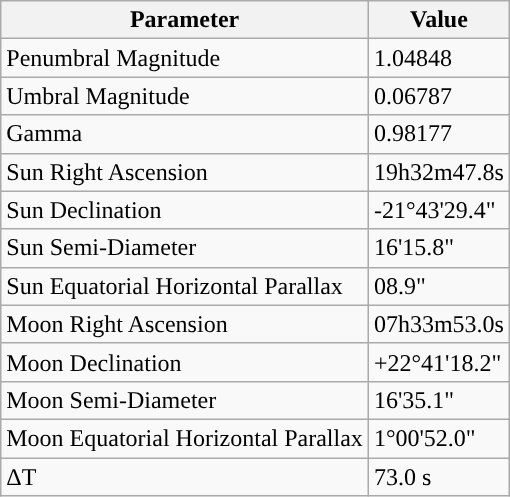<table class="wikitable">
<tr>
<th>Parameter</th>
<th>Value</th>
</tr>
<tr>
<td>Penumbral Magnitude</td>
<td>1.04848</td>
</tr>
<tr>
<td>Umbral Magnitude</td>
<td>0.06787</td>
</tr>
<tr>
<td>Gamma</td>
<td>0.98177</td>
</tr>
<tr>
<td>Sun Right Ascension</td>
<td>19h32m47.8s</td>
</tr>
<tr>
<td>Sun Declination</td>
<td>-21°43'29.4"</td>
</tr>
<tr>
<td>Sun Semi-Diameter</td>
<td>16'15.8"</td>
</tr>
<tr>
<td>Sun Equatorial Horizontal Parallax</td>
<td>08.9"</td>
</tr>
<tr>
<td>Moon Right Ascension</td>
<td>07h33m53.0s</td>
</tr>
<tr>
<td>Moon Declination</td>
<td>+22°41'18.2"</td>
</tr>
<tr>
<td>Moon Semi-Diameter</td>
<td>16'35.1"</td>
</tr>
<tr>
<td>Moon Equatorial Horizontal Parallax</td>
<td>1°00'52.0"</td>
</tr>
<tr>
<td>ΔT</td>
<td>73.0 s</td>
</tr>
</table>
